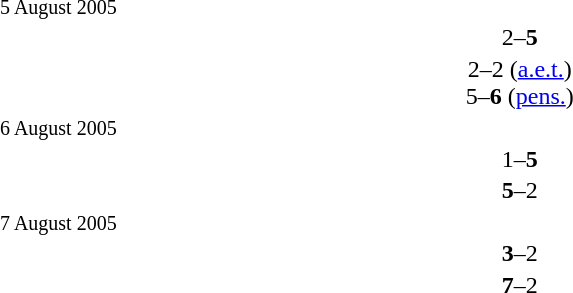<table width=100% cellspacing=1>
<tr>
<th width=20%></th>
<th width=15%></th>
<th></th>
</tr>
<tr>
<td><small>5 August 2005</small></td>
</tr>
<tr>
<td align=right></td>
<td align=center>2–<strong>5</strong></td>
<td><strong></strong></td>
</tr>
<tr>
<td align=right></td>
<td align=center>2–2 (<a href='#'>a.e.t.</a>)<br>5–<strong>6</strong> (<a href='#'>pens.</a>)</td>
<td><strong></strong></td>
</tr>
<tr>
<td><small>6 August 2005</small></td>
</tr>
<tr>
<td align=right></td>
<td align=center>1–<strong>5</strong></td>
<td><strong></strong></td>
</tr>
<tr>
<td align=right><strong></strong></td>
<td align=center><strong>5</strong>–2</td>
<td></td>
</tr>
<tr>
<td><small>7 August 2005</small></td>
</tr>
<tr>
<td align=right><strong></strong></td>
<td align=center><strong>3</strong>–2</td>
<td></td>
</tr>
<tr>
<td align=right><strong></strong></td>
<td align=center><strong>7</strong>–2</td>
<td></td>
</tr>
</table>
